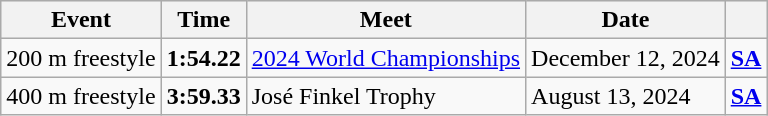<table class="wikitable">
<tr bgcolor="#eeeeee">
<th>Event</th>
<th>Time</th>
<th>Meet</th>
<th>Date</th>
<th></th>
</tr>
<tr>
<td>200 m freestyle</td>
<td><strong>1:54.22</strong></td>
<td><a href='#'>2024 World Championships</a></td>
<td>December 12, 2024</td>
<td><strong><a href='#'>SA</a></strong></td>
</tr>
<tr>
<td>400 m freestyle</td>
<td><strong>3:59.33</strong></td>
<td>José Finkel Trophy</td>
<td>August 13, 2024</td>
<td><strong><a href='#'>SA</a></strong></td>
</tr>
</table>
